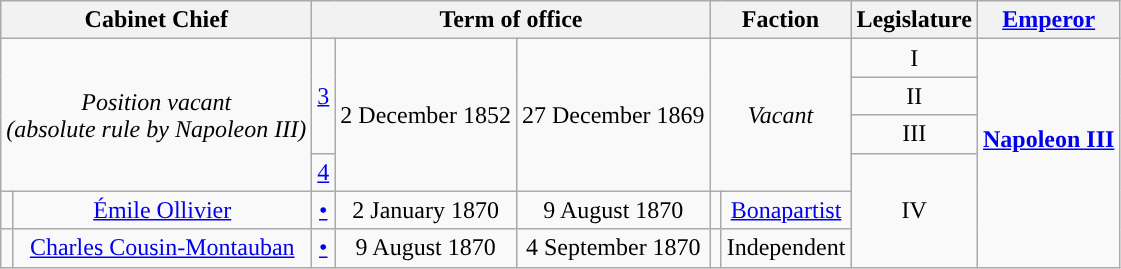<table class="wikitable" style="text-align:center">
<tr>
<th colspan=2>Cabinet Chief<br></th>
<th colspan=3>Term of office</th>
<th colspan=2>Faction</th>
<th>Legislature<br></th>
<th><a href='#'>Emperor</a><br></th>
</tr>
<tr>
<td colspan=2 rowspan=4><em>Position vacant<br>(absolute rule by Napoleon III)</em></td>
<td rowspan=3><a href='#'>3</a></td>
<td rowspan=4>2 December 1852</td>
<td rowspan=4>27 December 1869</td>
<td rowspan=4 colspan=2><em>Vacant</em></td>
<td>I<br></td>
<td rowspan=6><strong><a href='#'>Napoleon III</a></strong><br><br></td>
</tr>
<tr>
<td>II<br></td>
</tr>
<tr>
<td>III<br></td>
</tr>
<tr>
<td><a href='#'>4</a></td>
<td rowspan=3>IV<br></td>
</tr>
<tr>
<td></td>
<td><a href='#'>Émile Ollivier</a><br></td>
<td><a href='#'>•</a></td>
<td>2 January 1870</td>
<td>9 August 1870</td>
<td style="background:"></td>
<td><a href='#'>Bonapartist</a></td>
</tr>
<tr>
<td></td>
<td><a href='#'>Charles Cousin-Montauban</a><br></td>
<td><a href='#'>•</a></td>
<td>9 August 1870</td>
<td>4 September 1870</td>
<td style="background:"></td>
<td>Independent</td>
</tr>
</table>
